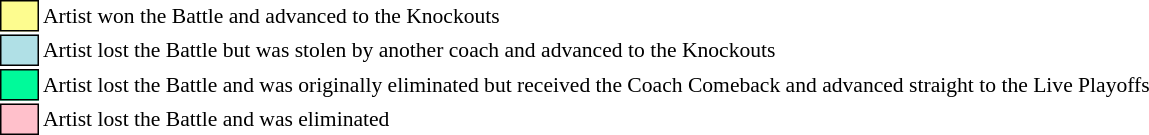<table class="toccolours" style="font-size: 90%; white-space: nowrap;">
<tr>
<td style="background:#fdfc8f; border:1px solid black;">      </td>
<td>Artist won the Battle and advanced to the Knockouts</td>
</tr>
<tr>
<td style="background:#b0e0e6; border:1px solid black;">      </td>
<td>Artist lost the Battle but was stolen by another coach and advanced to the Knockouts</td>
</tr>
<tr>
<td style="background:#00fa9a; border:1px solid black;">     </td>
<td>Artist lost the Battle and was originally eliminated but received the Coach Comeback and advanced straight to the Live Playoffs</td>
</tr>
<tr>
<td style="background:pink; border:1px solid black;">      </td>
<td>Artist lost the Battle and was eliminated</td>
</tr>
</table>
